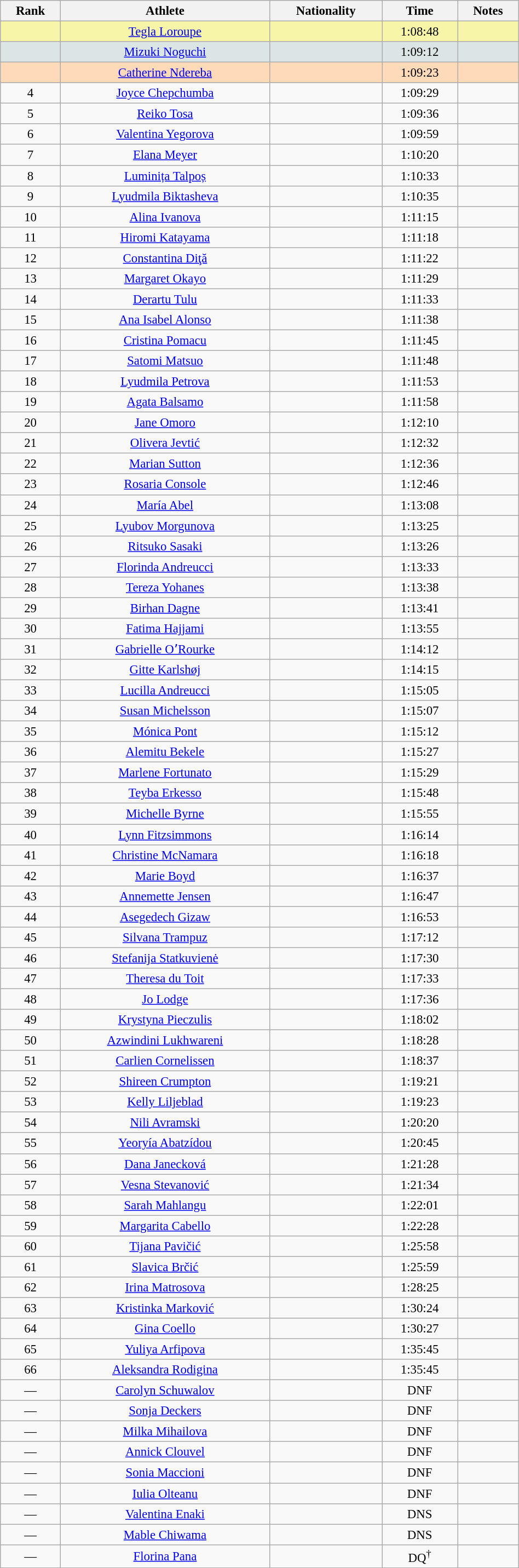<table class="wikitable sortable" style=" text-align:center; font-size:95%;" width="50%">
<tr>
<th>Rank</th>
<th>Athlete</th>
<th>Nationality</th>
<th>Time</th>
<th>Notes</th>
</tr>
<tr bgcolor="#F7F6A8">
<td align=center></td>
<td><a href='#'>Tegla Loroupe</a></td>
<td></td>
<td>1:08:48</td>
<td></td>
</tr>
<tr bgcolor="#DCE5E5">
<td align=center></td>
<td><a href='#'>Mizuki Noguchi</a></td>
<td></td>
<td>1:09:12</td>
<td></td>
</tr>
<tr bgcolor="#FFDAB9">
<td align=center></td>
<td><a href='#'>Catherine Ndereba</a></td>
<td></td>
<td>1:09:23</td>
<td></td>
</tr>
<tr>
<td align=center>4</td>
<td><a href='#'>Joyce Chepchumba</a></td>
<td></td>
<td>1:09:29</td>
<td></td>
</tr>
<tr>
<td align=center>5</td>
<td><a href='#'>Reiko Tosa</a></td>
<td></td>
<td>1:09:36</td>
<td></td>
</tr>
<tr>
<td align=center>6</td>
<td><a href='#'>Valentina Yegorova</a></td>
<td></td>
<td>1:09:59</td>
<td></td>
</tr>
<tr>
<td align=center>7</td>
<td><a href='#'>Elana Meyer</a></td>
<td></td>
<td>1:10:20</td>
<td></td>
</tr>
<tr>
<td align=center>8</td>
<td><a href='#'>Luminița Talpoș</a></td>
<td></td>
<td>1:10:33</td>
<td></td>
</tr>
<tr>
<td align=center>9</td>
<td><a href='#'>Lyudmila Biktasheva</a></td>
<td></td>
<td>1:10:35</td>
<td></td>
</tr>
<tr>
<td align=center>10</td>
<td><a href='#'>Alina Ivanova</a></td>
<td></td>
<td>1:11:15</td>
<td></td>
</tr>
<tr>
<td align=center>11</td>
<td><a href='#'>Hiromi Katayama</a></td>
<td></td>
<td>1:11:18</td>
<td></td>
</tr>
<tr>
<td align=center>12</td>
<td><a href='#'>Constantina Diţă</a></td>
<td></td>
<td>1:11:22</td>
<td></td>
</tr>
<tr>
<td align=center>13</td>
<td><a href='#'>Margaret Okayo</a></td>
<td></td>
<td>1:11:29</td>
<td></td>
</tr>
<tr>
<td align=center>14</td>
<td><a href='#'>Derartu Tulu</a></td>
<td></td>
<td>1:11:33</td>
<td></td>
</tr>
<tr>
<td align=center>15</td>
<td><a href='#'>Ana Isabel Alonso</a></td>
<td></td>
<td>1:11:38</td>
<td></td>
</tr>
<tr>
<td align=center>16</td>
<td><a href='#'>Cristina Pomacu</a></td>
<td></td>
<td>1:11:45</td>
<td></td>
</tr>
<tr>
<td align=center>17</td>
<td><a href='#'>Satomi Matsuo</a></td>
<td></td>
<td>1:11:48</td>
<td></td>
</tr>
<tr>
<td align=center>18</td>
<td><a href='#'>Lyudmila Petrova</a></td>
<td></td>
<td>1:11:53</td>
<td></td>
</tr>
<tr>
<td align=center>19</td>
<td><a href='#'>Agata Balsamo</a></td>
<td></td>
<td>1:11:58</td>
<td></td>
</tr>
<tr>
<td align=center>20</td>
<td><a href='#'>Jane Omoro</a></td>
<td></td>
<td>1:12:10</td>
<td></td>
</tr>
<tr>
<td align=center>21</td>
<td><a href='#'>Olivera Jevtić</a></td>
<td></td>
<td>1:12:32</td>
<td></td>
</tr>
<tr>
<td align=center>22</td>
<td><a href='#'>Marian Sutton</a></td>
<td></td>
<td>1:12:36</td>
<td></td>
</tr>
<tr>
<td align=center>23</td>
<td><a href='#'>Rosaria Console</a></td>
<td></td>
<td>1:12:46</td>
<td></td>
</tr>
<tr>
<td align=center>24</td>
<td><a href='#'>María Abel</a></td>
<td></td>
<td>1:13:08</td>
<td></td>
</tr>
<tr>
<td align=center>25</td>
<td><a href='#'>Lyubov Morgunova</a></td>
<td></td>
<td>1:13:25</td>
<td></td>
</tr>
<tr>
<td align=center>26</td>
<td><a href='#'>Ritsuko Sasaki</a></td>
<td></td>
<td>1:13:26</td>
<td></td>
</tr>
<tr>
<td align=center>27</td>
<td><a href='#'>Florinda Andreucci</a></td>
<td></td>
<td>1:13:33</td>
<td></td>
</tr>
<tr>
<td align=center>28</td>
<td><a href='#'>Tereza Yohanes</a></td>
<td></td>
<td>1:13:38</td>
<td></td>
</tr>
<tr>
<td align=center>29</td>
<td><a href='#'>Birhan Dagne</a></td>
<td></td>
<td>1:13:41</td>
<td></td>
</tr>
<tr>
<td align=center>30</td>
<td><a href='#'>Fatima Hajjami</a></td>
<td></td>
<td>1:13:55</td>
<td></td>
</tr>
<tr>
<td align=center>31</td>
<td><a href='#'>Gabrielle OʼRourke</a></td>
<td></td>
<td>1:14:12</td>
<td></td>
</tr>
<tr>
<td align=center>32</td>
<td><a href='#'>Gitte Karlshøj</a></td>
<td></td>
<td>1:14:15</td>
<td></td>
</tr>
<tr>
<td align=center>33</td>
<td><a href='#'>Lucilla Andreucci</a></td>
<td></td>
<td>1:15:05</td>
<td></td>
</tr>
<tr>
<td align=center>34</td>
<td><a href='#'>Susan Michelsson</a></td>
<td></td>
<td>1:15:07</td>
<td></td>
</tr>
<tr>
<td align=center>35</td>
<td><a href='#'>Mónica Pont</a></td>
<td></td>
<td>1:15:12</td>
<td></td>
</tr>
<tr>
<td align=center>36</td>
<td><a href='#'>Alemitu Bekele</a></td>
<td></td>
<td>1:15:27</td>
<td></td>
</tr>
<tr>
<td align=center>37</td>
<td><a href='#'>Marlene Fortunato</a></td>
<td></td>
<td>1:15:29</td>
<td></td>
</tr>
<tr>
<td align=center>38</td>
<td><a href='#'>Teyba Erkesso</a></td>
<td></td>
<td>1:15:48</td>
<td></td>
</tr>
<tr>
<td align=center>39</td>
<td><a href='#'>Michelle Byrne</a></td>
<td></td>
<td>1:15:55</td>
<td></td>
</tr>
<tr>
<td align=center>40</td>
<td><a href='#'>Lynn Fitzsimmons</a></td>
<td></td>
<td>1:16:14</td>
<td></td>
</tr>
<tr>
<td align=center>41</td>
<td><a href='#'>Christine McNamara</a></td>
<td></td>
<td>1:16:18</td>
<td></td>
</tr>
<tr>
<td align=center>42</td>
<td><a href='#'>Marie Boyd</a></td>
<td></td>
<td>1:16:37</td>
<td></td>
</tr>
<tr>
<td align=center>43</td>
<td><a href='#'>Annemette Jensen</a></td>
<td></td>
<td>1:16:47</td>
<td></td>
</tr>
<tr>
<td align=center>44</td>
<td><a href='#'>Asegedech Gizaw</a></td>
<td></td>
<td>1:16:53</td>
<td></td>
</tr>
<tr>
<td align=center>45</td>
<td><a href='#'>Silvana Trampuz</a></td>
<td></td>
<td>1:17:12</td>
<td></td>
</tr>
<tr>
<td align=center>46</td>
<td><a href='#'>Stefanija Statkuvienė</a></td>
<td></td>
<td>1:17:30</td>
<td></td>
</tr>
<tr>
<td align=center>47</td>
<td><a href='#'>Theresa du Toit</a></td>
<td></td>
<td>1:17:33</td>
<td></td>
</tr>
<tr>
<td align=center>48</td>
<td><a href='#'>Jo Lodge</a></td>
<td></td>
<td>1:17:36</td>
<td></td>
</tr>
<tr>
<td align=center>49</td>
<td><a href='#'>Krystyna Pieczulis</a></td>
<td></td>
<td>1:18:02</td>
<td></td>
</tr>
<tr>
<td align=center>50</td>
<td><a href='#'>Azwindini Lukhwareni</a></td>
<td></td>
<td>1:18:28</td>
<td></td>
</tr>
<tr>
<td align=center>51</td>
<td><a href='#'>Carlien Cornelissen</a></td>
<td></td>
<td>1:18:37</td>
<td></td>
</tr>
<tr>
<td align=center>52</td>
<td><a href='#'>Shireen Crumpton</a></td>
<td></td>
<td>1:19:21</td>
<td></td>
</tr>
<tr>
<td align=center>53</td>
<td><a href='#'>Kelly Liljeblad</a></td>
<td></td>
<td>1:19:23</td>
<td></td>
</tr>
<tr>
<td align=center>54</td>
<td><a href='#'>Nili Avramski</a></td>
<td></td>
<td>1:20:20</td>
<td></td>
</tr>
<tr>
<td align=center>55</td>
<td><a href='#'>Yeoryía Abatzídou</a></td>
<td></td>
<td>1:20:45</td>
<td></td>
</tr>
<tr>
<td align=center>56</td>
<td><a href='#'>Dana Janecková</a></td>
<td></td>
<td>1:21:28</td>
<td></td>
</tr>
<tr>
<td align=center>57</td>
<td><a href='#'>Vesna Stevanović</a></td>
<td></td>
<td>1:21:34</td>
<td></td>
</tr>
<tr>
<td align=center>58</td>
<td><a href='#'>Sarah Mahlangu</a></td>
<td></td>
<td>1:22:01</td>
<td></td>
</tr>
<tr>
<td align=center>59</td>
<td><a href='#'>Margarita Cabello</a></td>
<td></td>
<td>1:22:28</td>
<td></td>
</tr>
<tr>
<td align=center>60</td>
<td><a href='#'>Tijana Pavičić</a></td>
<td></td>
<td>1:25:58</td>
<td></td>
</tr>
<tr>
<td align=center>61</td>
<td><a href='#'>Slavica Brčić</a></td>
<td></td>
<td>1:25:59</td>
<td></td>
</tr>
<tr>
<td align=center>62</td>
<td><a href='#'>Irina Matrosova</a></td>
<td></td>
<td>1:28:25</td>
<td></td>
</tr>
<tr>
<td align=center>63</td>
<td><a href='#'>Kristinka Marković</a></td>
<td></td>
<td>1:30:24</td>
<td></td>
</tr>
<tr>
<td align=center>64</td>
<td><a href='#'>Gina Coello</a></td>
<td></td>
<td>1:30:27</td>
<td></td>
</tr>
<tr>
<td align=center>65</td>
<td><a href='#'>Yuliya Arfipova</a></td>
<td></td>
<td>1:35:45</td>
<td></td>
</tr>
<tr>
<td align=center>66</td>
<td><a href='#'>Aleksandra Rodigina</a></td>
<td></td>
<td>1:35:45</td>
<td></td>
</tr>
<tr>
<td align=center>—</td>
<td><a href='#'>Carolyn Schuwalov</a></td>
<td></td>
<td>DNF</td>
<td></td>
</tr>
<tr>
<td align=center>—</td>
<td><a href='#'>Sonja Deckers</a></td>
<td></td>
<td>DNF</td>
<td></td>
</tr>
<tr>
<td align=center>—</td>
<td><a href='#'>Milka Mihailova</a></td>
<td></td>
<td>DNF</td>
<td></td>
</tr>
<tr>
<td align=center>—</td>
<td><a href='#'>Annick Clouvel</a></td>
<td></td>
<td>DNF</td>
<td></td>
</tr>
<tr>
<td align=center>—</td>
<td><a href='#'>Sonia Maccioni</a></td>
<td></td>
<td>DNF</td>
<td></td>
</tr>
<tr>
<td align=center>—</td>
<td><a href='#'>Iulia Olteanu</a></td>
<td></td>
<td>DNF</td>
<td></td>
</tr>
<tr>
<td align=center>—</td>
<td><a href='#'>Valentina Enaki</a></td>
<td></td>
<td>DNS</td>
<td></td>
</tr>
<tr>
<td align=center>—</td>
<td><a href='#'>Mable Chiwama</a></td>
<td></td>
<td>DNS</td>
<td></td>
</tr>
<tr>
<td align=center>—</td>
<td><a href='#'>Florina Pana</a></td>
<td></td>
<td>DQ<sup>†</sup></td>
<td></td>
</tr>
</table>
